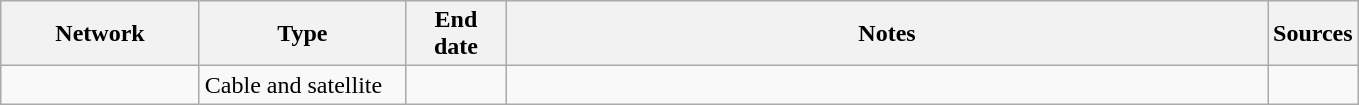<table class="wikitable">
<tr>
<th style="text-align:center; width:125px">Network</th>
<th style="text-align:center; width:130px">Type</th>
<th style="text-align:center; width:60px">End date</th>
<th style="text-align:center; width:500px">Notes</th>
<th style="text-align:center; width:30px">Sources</th>
</tr>
<tr>
<td><a href='#'></a></td>
<td>Cable and satellite</td>
<td></td>
<td></td>
<td></td>
</tr>
</table>
